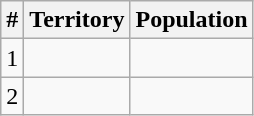<table class="wikitable sortable">
<tr>
<th>#</th>
<th>Territory</th>
<th>Population</th>
</tr>
<tr>
<td>1</td>
<td></td>
<td></td>
</tr>
<tr>
<td>2</td>
<td></td>
<td></td>
</tr>
</table>
